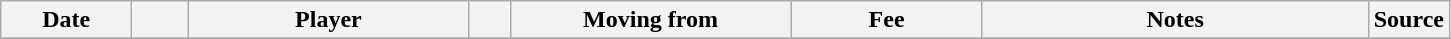<table class="wikitable sortable">
<tr>
<th style="width:80px;">Date</th>
<th style="width:30px;"></th>
<th style="width:180px;">Player</th>
<th style="width:20px;"></th>
<th style="width:180px;">Moving from</th>
<th style="width:120px;" class="unsortable">Fee</th>
<th style="width:250px;" class="unsortable">Notes</th>
<th style="width:20px;">Source</th>
</tr>
<tr>
</tr>
</table>
